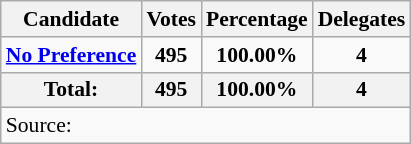<table class="wikitable sortable tpl-blanktable" style="font-size:90%;text-align:center;">
<tr>
<th>Candidate</th>
<th>Votes</th>
<th>Percentage</th>
<th>Delegates</th>
</tr>
<tr>
<td style="text-align:left;"><strong><a href='#'>No Preference</a></strong></td>
<td><strong>495</strong></td>
<td><strong>100.00%</strong></td>
<td><strong>4</strong></td>
</tr>
<tr style="background:#eee;">
<th>Total:</th>
<th>495</th>
<th>100.00%</th>
<th>4</th>
</tr>
<tr>
<td colspan="6" style="text-align:left;">Source:</td>
</tr>
</table>
